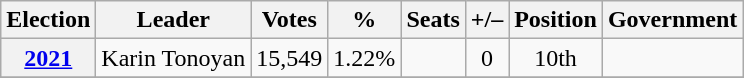<table class="wikitable" style="text-align: center;">
<tr>
<th>Election</th>
<th>Leader</th>
<th>Votes</th>
<th>%</th>
<th>Seats</th>
<th>+/–</th>
<th>Position</th>
<th>Government</th>
</tr>
<tr>
<th rowspan="1"><a href='#'>2021</a></th>
<td rowspan="1">Karin Tonoyan</td>
<td rowspan="1">15,549</td>
<td rowspan="1">1.22%</td>
<td rowspan="1"></td>
<td rowspan="1"> 0</td>
<td rowspan="1"> 10th</td>
<td></td>
</tr>
<tr>
</tr>
</table>
